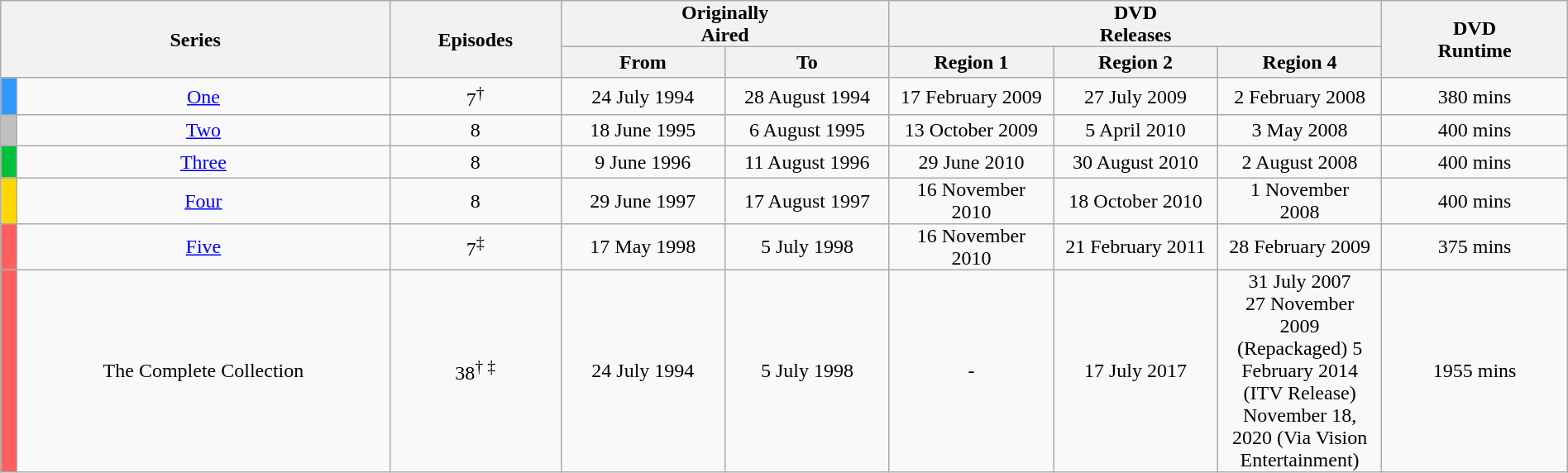<table class="wikitable" style="text-align: center;" style="background: #FFFFFF;" width="100%">
<tr>
<th style="padding: 0px 8px" rowspan="2" colspan="2">Series</th>
<th style="padding: 0px 8px" rowspan="2">Episodes</th>
<th style="padding: 0px 8px" colspan="2">Originally<br>Aired</th>
<th style="padding: 0px 8px" colspan="3">DVD<br>Releases</th>
<th style="padding: 0px 8px" rowspan="2">DVD<br>Runtime</th>
</tr>
<tr>
<th style="width: 125px">From</th>
<th style="width: 125px">To</th>
<th style="width: 125px">Region 1</th>
<th style="width: 125px">Region 2</th>
<th style="width: 125px">Region 4</th>
</tr>
<tr>
<td bgcolor="#3198FF"></td>
<td align="center"><a href='#'>One</a></td>
<td align="center">7<sup>†</sup></td>
<td style="padding: 0px 8px">24 July 1994</td>
<td style="padding: 0px 8px">28 August 1994</td>
<td style="padding: 0px 8px">17 February 2009</td>
<td style="padding: 0px 8px">27 July 2009</td>
<td style="padding: 0px 8px">2 February 2008</td>
<td style="padding: 0px 8px">380 mins</td>
</tr>
<tr>
<td bgcolor="#C0C0C0"></td>
<td align="center"><a href='#'>Two</a></td>
<td align="center">8</td>
<td style="padding: 0px 8px">18 June 1995</td>
<td style="padding: 0px 8px">6 August 1995</td>
<td style="padding: 0px 8px">13 October 2009</td>
<td style="padding: 0px 8px">5 April 2010</td>
<td style="padding: 0px 8px">3 May 2008</td>
<td style="padding: 0px 8px">400 mins</td>
</tr>
<tr>
<td bgcolor="#03C03C"></td>
<td align="center"><a href='#'>Three</a></td>
<td align="center">8</td>
<td style="padding: 0px 8px">9 June 1996</td>
<td style="padding: 0px 8px">11 August 1996</td>
<td style="padding: 0px 8px">29 June 2010</td>
<td style="padding: 0px 8px">30 August 2010</td>
<td style="padding: 0px 8px">2 August 2008</td>
<td style="padding: 0px 8px">400 mins</td>
</tr>
<tr>
<td bgcolor="#FFD700"></td>
<td align="center"><a href='#'>Four</a></td>
<td align="center">8</td>
<td style="padding: 0px 8px">29 June 1997</td>
<td style="padding: 0px 8px">17 August 1997</td>
<td style="padding: 0px 8px">16 November 2010</td>
<td style="padding: 0px 8px">18 October 2010</td>
<td style="padding: 0px 8px">1 November 2008</td>
<td style="padding: 0px 8px">400 mins</td>
</tr>
<tr>
<td bgcolor="#FF5F5F"></td>
<td align="center"><a href='#'>Five</a></td>
<td align="center">7<sup>‡</sup></td>
<td style="padding: 0px 8px">17 May 1998</td>
<td style="padding: 0px 8px">5 July 1998</td>
<td style="padding: 0px 8px">16 November 2010</td>
<td style="padding: 0px 8px">21 February 2011</td>
<td style="padding: 0px 8px">28 February 2009</td>
<td style="padding: 0px 8px">375 mins</td>
</tr>
<tr>
<td bgcolor="#FF5F5F"></td>
<td align="center">The Complete Collection</td>
<td align="center">38<sup>† ‡</sup></td>
<td style="padding: 0px 8px">24 July 1994</td>
<td style="padding: 0px 8px">5 July 1998</td>
<td style="padding: 0px 8px">-</td>
<td style="padding: 0px 8px">17 July 2017</td>
<td style="padding: 0px 8px">31 July 2007<br>27 November 2009 (Repackaged)
5 February 2014 (ITV Release)<br>November 18, 2020 (Via Vision Entertainment)</td>
<td style="padding: 0px 8px">1955 mins</td>
</tr>
</table>
